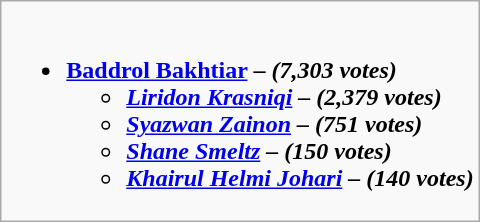<table class=wikitable style="float:left; margin-right:1em;">
<tr>
<td><br><ul><li><strong><a href='#'>Baddrol Bakhtiar</a> – <em>(7,303 votes)<strong><em><ul><li><a href='#'>Liridon Krasniqi</a> – </em>(2,379 votes)<em></li><li><a href='#'>Syazwan Zainon</a> – </em>(751 votes)<em></li><li><a href='#'>Shane Smeltz</a> – </em>(150 votes)<em></li><li><a href='#'>Khairul Helmi Johari</a> – </em>(140 votes)<em></li></ul></li></ul></td>
</tr>
</table>
